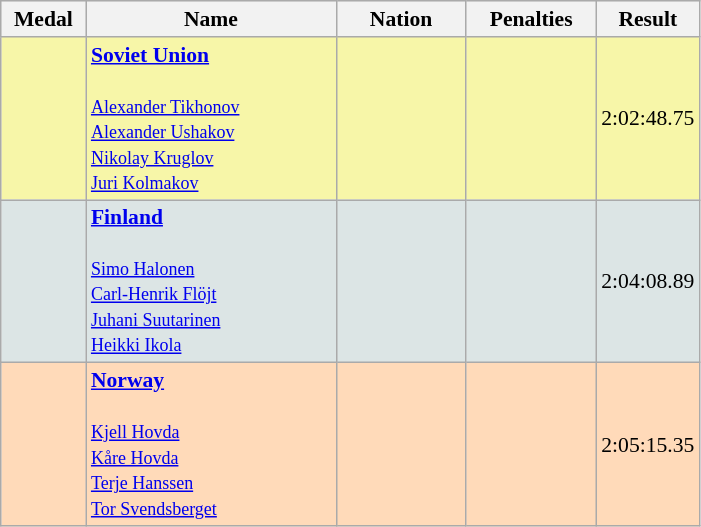<table class=wikitable style="border:1px solid #AAAAAA;font-size:90%">
<tr bgcolor="#E4E4E4">
<th style="border-bottom:1px solid #AAAAAA" width=50>Medal</th>
<th style="border-bottom:1px solid #AAAAAA" width=160>Name</th>
<th style="border-bottom:1px solid #AAAAAA" width=80>Nation</th>
<th style="border-bottom:1px solid #AAAAAA" width=80>Penalties</th>
<th style="border-bottom:1px solid #AAAAAA" width=60>Result</th>
</tr>
<tr bgcolor="#F7F6A8">
<td align="center"></td>
<td><strong><a href='#'>Soviet Union</a></strong><br><br><small><a href='#'>Alexander Tikhonov</a><br><a href='#'>Alexander Ushakov</a><br><a href='#'>Nikolay Kruglov</a><br><a href='#'>Juri Kolmakov</a></small></td>
<td></td>
<td align="center"></td>
<td align="center">2:02:48.75</td>
</tr>
<tr bgcolor="#DCE5E5">
<td align="center"></td>
<td><strong><a href='#'>Finland</a></strong><br><br><small><a href='#'>Simo Halonen</a><br><a href='#'>Carl-Henrik Flöjt</a><br><a href='#'>Juhani Suutarinen</a><br><a href='#'>Heikki Ikola</a></small></td>
<td></td>
<td align="center"></td>
<td align="right">2:04:08.89</td>
</tr>
<tr bgcolor="#FFDAB9">
<td align="center"></td>
<td><strong><a href='#'>Norway</a></strong><br><br><small><a href='#'>Kjell Hovda</a><br><a href='#'>Kåre Hovda</a><br><a href='#'>Terje Hanssen</a><br><a href='#'>Tor Svendsberget</a></small></td>
<td></td>
<td align="center"></td>
<td align="right">2:05:15.35</td>
</tr>
</table>
